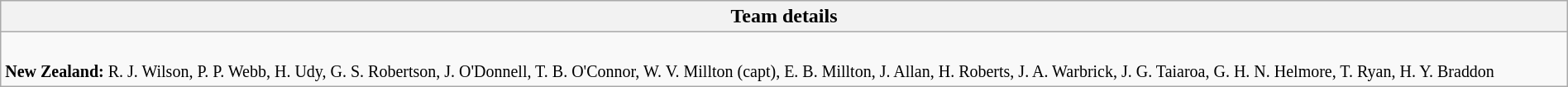<table class="wikitable collapsible collapsed" style="width:100%">
<tr>
<th>Team details</th>
</tr>
<tr>
<td><br><small>
<strong>New Zealand:</strong> R. J. Wilson, P. P. Webb, H. Udy, G. S. Robertson, J. O'Donnell, T. B. O'Connor, W. V. Millton (capt), E. B. Millton, J. Allan, H. Roberts, J. A. Warbrick, J. G. Taiaroa, G. H. N. Helmore, T. Ryan, H. Y. Braddon
</small></td>
</tr>
</table>
